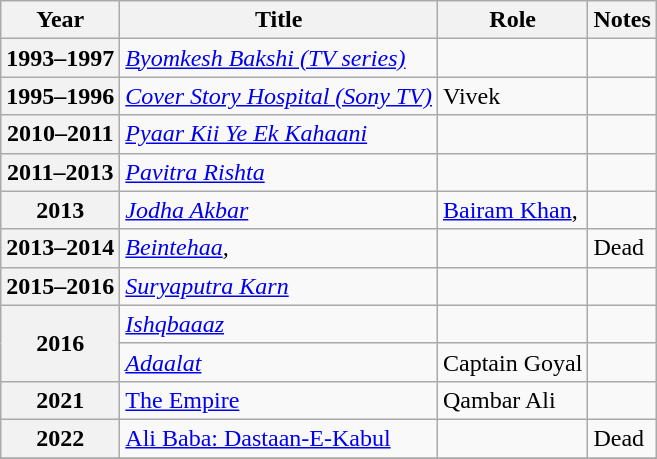<table class="wikitable plainrowheaders sortable">
<tr>
<th scope="col">Year</th>
<th scope="col">Title</th>
<th scope="col" class="unsortable">Role</th>
<th scope="col" class="unsortable">Notes</th>
</tr>
<tr>
<th scope="row">1993–1997</th>
<td><em><a href='#'>Byomkesh Bakshi (TV series)</a></em></td>
<td></td>
<td></td>
</tr>
<tr>
<th scope="row">1995–1996</th>
<td><em><a href='#'>Cover Story Hospital (Sony TV)</a></em></td>
<td>Vivek</td>
</tr>
<tr Hospital 1996 (Sony TV)>
<th scope="row">2010–2011</th>
<td><em><a href='#'>Pyaar Kii Ye Ek Kahaani</a></em></td>
<td></td>
<td></td>
</tr>
<tr>
<th scope="row">2011–2013</th>
<td><em><a href='#'>Pavitra Rishta</a></em></td>
<td></td>
<td></td>
</tr>
<tr>
<th scope="row">2013</th>
<td><em><a href='#'>Jodha Akbar</a></em></td>
<td><a href='#'>Bairam Khan</a>,</td>
<td></td>
</tr>
<tr>
<th scope="row">2013–2014</th>
<td><em><a href='#'>Beintehaa</a>,</em></td>
<td></td>
<td>Dead</td>
</tr>
<tr>
<th scope="row">2015–2016</th>
<td><em><a href='#'>Suryaputra Karn</a></em></td>
<td></td>
<td></td>
</tr>
<tr>
<th rowspan="2">2016</th>
<td><em><a href='#'>Ishqbaaaz</a></em></td>
<td></td>
<td></td>
</tr>
<tr>
<td><em><a href='#'>Adaalat</a></em></td>
<td>Captain Goyal</td>
<td></td>
</tr>
<tr>
<th scope="row">2021</th>
<td><a href='#'>The Empire</a></td>
<td>Qambar Ali</td>
<td></td>
</tr>
<tr>
<th scope="row">2022</th>
<td><a href='#'>Ali Baba: Dastaan-E-Kabul</a></td>
<td></td>
<td>Dead</td>
</tr>
<tr>
</tr>
</table>
